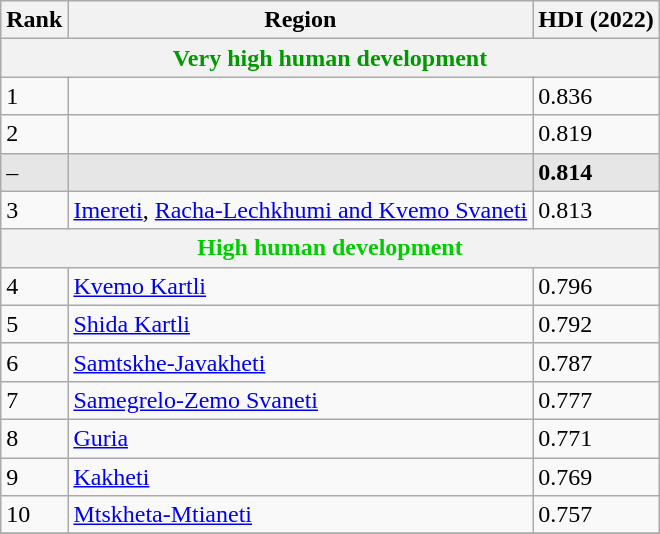<table class="wikitable sortable">
<tr>
<th class="sort">Rank</th>
<th class="sort">Region</th>
<th class="sort">HDI (2022)</th>
</tr>
<tr>
<th colspan="3" style="color:#090;">Very high human development</th>
</tr>
<tr>
<td>1</td>
<td style="text-align:left"></td>
<td>0.836</td>
</tr>
<tr>
<td>2</td>
<td style="text-align:left"></td>
<td>0.819</td>
</tr>
<tr style="background:#e6e6e6">
<td>–</td>
<td style="text-align:left"><strong></strong></td>
<td><strong>0.814</strong></td>
</tr>
<tr>
<td>3</td>
<td style="text-align:left"><a href='#'>Imereti</a>, <a href='#'>Racha-Lechkhumi and Kvemo Svaneti</a></td>
<td>0.813</td>
</tr>
<tr>
<th colspan="3" style="color:#0c0;">High human development</th>
</tr>
<tr>
<td>4</td>
<td style="text-align:left"><a href='#'>Kvemo Kartli</a></td>
<td>0.796</td>
</tr>
<tr>
<td>5</td>
<td style="text-align:left"><a href='#'>Shida Kartli</a></td>
<td>0.792</td>
</tr>
<tr>
<td>6</td>
<td style="text-align:left"><a href='#'>Samtskhe-Javakheti</a></td>
<td>0.787</td>
</tr>
<tr>
<td>7</td>
<td style="text-align:left"><a href='#'>Samegrelo-Zemo Svaneti</a></td>
<td>0.777</td>
</tr>
<tr>
<td>8</td>
<td style="text-align:left"><a href='#'>Guria</a></td>
<td>0.771</td>
</tr>
<tr>
<td>9</td>
<td style="text-align:left"><a href='#'>Kakheti</a></td>
<td>0.769</td>
</tr>
<tr>
<td>10</td>
<td style="text-align:left"><a href='#'>Mtskheta-Mtianeti</a></td>
<td>0.757</td>
</tr>
<tr>
</tr>
</table>
